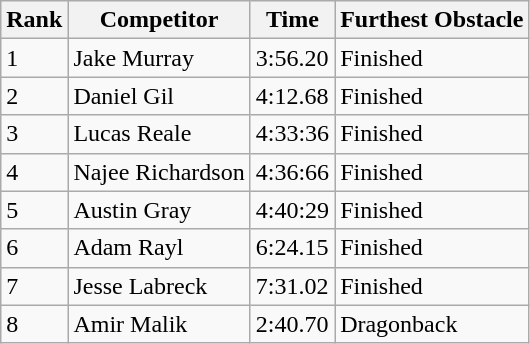<table class="wikitable sortable">
<tr>
<th>Rank</th>
<th>Competitor</th>
<th>Time</th>
<th>Furthest Obstacle</th>
</tr>
<tr>
<td>1</td>
<td>Jake Murray</td>
<td>3:56.20</td>
<td>Finished</td>
</tr>
<tr>
<td>2</td>
<td>Daniel Gil</td>
<td>4:12.68</td>
<td>Finished</td>
</tr>
<tr>
<td>3</td>
<td>Lucas Reale</td>
<td>4:33:36</td>
<td>Finished</td>
</tr>
<tr>
<td>4</td>
<td>Najee Richardson</td>
<td>4:36:66</td>
<td>Finished</td>
</tr>
<tr>
<td>5</td>
<td>Austin Gray</td>
<td>4:40:29</td>
<td>Finished</td>
</tr>
<tr>
<td>6</td>
<td>Adam Rayl</td>
<td>6:24.15</td>
<td>Finished</td>
</tr>
<tr>
<td>7</td>
<td>Jesse Labreck</td>
<td>7:31.02</td>
<td>Finished</td>
</tr>
<tr>
<td>8</td>
<td>Amir Malik</td>
<td>2:40.70</td>
<td>Dragonback</td>
</tr>
</table>
